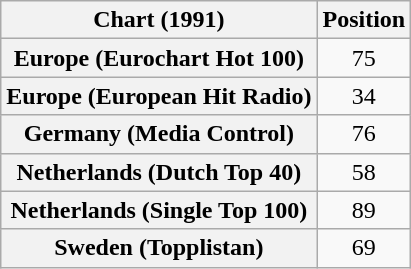<table class="wikitable sortable plainrowheaders" style="text-align:center">
<tr>
<th scope="col">Chart (1991)</th>
<th scope="col">Position</th>
</tr>
<tr>
<th scope="row">Europe (Eurochart Hot 100)</th>
<td>75</td>
</tr>
<tr>
<th scope="row">Europe (European Hit Radio)</th>
<td>34</td>
</tr>
<tr>
<th scope="row">Germany (Media Control)</th>
<td>76</td>
</tr>
<tr>
<th scope="row">Netherlands (Dutch Top 40)</th>
<td>58</td>
</tr>
<tr>
<th scope="row">Netherlands (Single Top 100)</th>
<td>89</td>
</tr>
<tr>
<th scope="row">Sweden (Topplistan)</th>
<td>69</td>
</tr>
</table>
